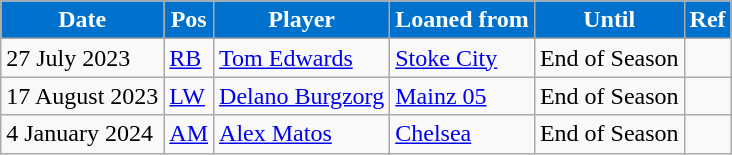<table class="wikitable plainrowheaders sortable">
<tr>
<th style="background:#0072ce; color:#ffffff;">Date</th>
<th style="background:#0072ce; color:#ffffff;">Pos</th>
<th style="background:#0072ce; color:#ffffff;">Player</th>
<th style="background:#0072ce; color:#ffffff;">Loaned from</th>
<th style="background:#0072ce; color:#ffffff;">Until</th>
<th style="background:#0072ce; color:#ffffff;">Ref</th>
</tr>
<tr>
<td>27 July 2023</td>
<td><a href='#'>RB</a></td>
<td> <a href='#'>Tom Edwards</a></td>
<td> <a href='#'>Stoke City</a></td>
<td>End of Season</td>
<td></td>
</tr>
<tr>
<td>17 August 2023</td>
<td><a href='#'>LW</a></td>
<td> <a href='#'>Delano Burgzorg</a></td>
<td> <a href='#'>Mainz 05</a></td>
<td>End of Season</td>
<td></td>
</tr>
<tr>
<td>4 January 2024</td>
<td><a href='#'>AM</a></td>
<td> <a href='#'>Alex Matos</a></td>
<td> <a href='#'>Chelsea</a></td>
<td>End of Season</td>
<td></td>
</tr>
</table>
